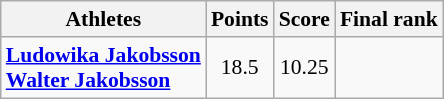<table class="wikitable" border="1" style="font-size:90%">
<tr>
<th>Athletes</th>
<th>Points</th>
<th>Score</th>
<th>Final rank</th>
</tr>
<tr align=center>
<td align=left><strong><a href='#'>Ludowika Jakobsson</a></strong><br><strong><a href='#'>Walter Jakobsson</a></strong></td>
<td>18.5</td>
<td>10.25</td>
<td></td>
</tr>
</table>
